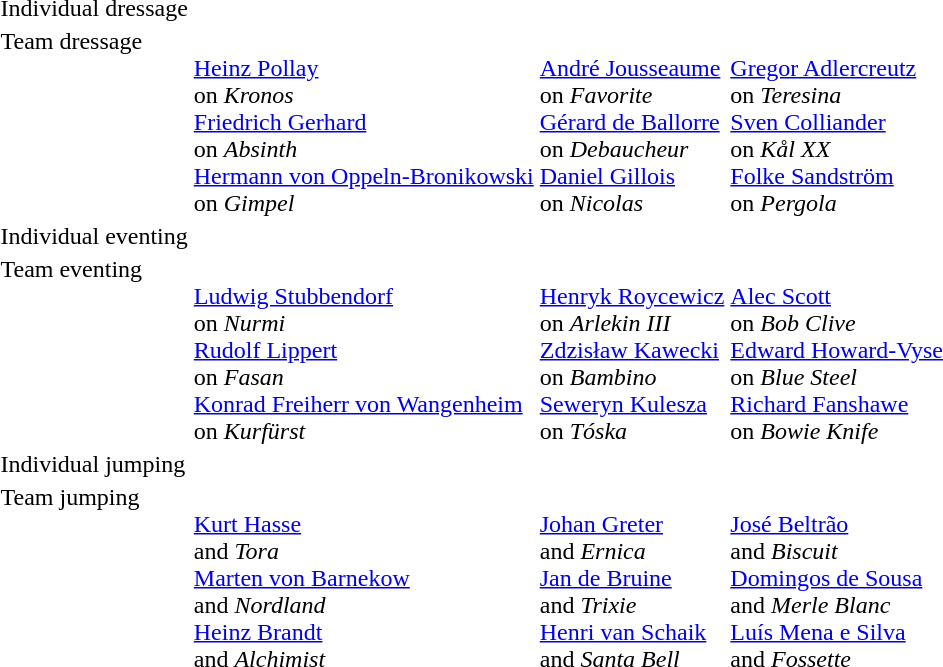<table>
<tr valign="top">
<td>Individual dressage<br></td>
<td></td>
<td></td>
<td></td>
</tr>
<tr valign="top">
<td>Team dressage<br></td>
<td valign=top><br><a href='#'>Heinz Pollay</a> <br> on <em>Kronos</em> <br> <a href='#'>Friedrich Gerhard</a> <br> on <em>Absinth</em> <br> <a href='#'>Hermann von Oppeln-Bronikowski</a> <br> on <em>Gimpel</em></td>
<td valign=top><br><a href='#'>André Jousseaume</a> <br> on <em>Favorite</em> <br><a href='#'>Gérard de Ballorre</a> <br> on <em>Debaucheur</em> <br> <a href='#'>Daniel Gillois</a> <br> on <em>Nicolas</em></td>
<td valign=top><br><a href='#'>Gregor Adlercreutz</a> <br> on <em>Teresina</em> <br> <a href='#'>Sven Colliander</a> <br> on <em>Kål XX</em> <br> <a href='#'>Folke Sandström</a> <br> on <em>Pergola</em></td>
</tr>
<tr valign="top">
<td>Individual eventing<br></td>
<td></td>
<td></td>
<td></td>
</tr>
<tr valign="top">
<td>Team eventing<br></td>
<td><br> <a href='#'>Ludwig Stubbendorf</a> <br> on <em>Nurmi</em> <br> <a href='#'>Rudolf Lippert</a> <br> on <em>Fasan</em> <br> <a href='#'>Konrad Freiherr von Wangenheim</a> <br> on <em>Kurfürst</em></td>
<td><br> <a href='#'>Henryk Roycewicz</a> <br> on <em>Arlekin III</em> <br> <a href='#'>Zdzisław Kawecki</a> <br> on <em>Bambino</em> <br> <a href='#'>Seweryn Kulesza</a> <br> on <em>Tóska</em></td>
<td><br> <a href='#'>Alec Scott</a> <br> on <em>Bob Clive</em> <br> <a href='#'>Edward Howard-Vyse</a> <br> on <em>Blue Steel</em> <br> <a href='#'>Richard Fanshawe</a> <br> on <em>Bowie Knife</em></td>
</tr>
<tr valign="top">
<td>Individual jumping<br></td>
<td></td>
<td></td>
<td></td>
</tr>
<tr valign="top">
<td>Team jumping<br></td>
<td valign=top><br> <a href='#'>Kurt Hasse</a> <br> and <em>Tora</em> <br> <a href='#'>Marten von Barnekow</a> <br> and <em>Nordland</em> <br> <a href='#'>Heinz Brandt</a> <br> and <em>Alchimist</em></td>
<td valign=top><br> <a href='#'>Johan Greter</a> <br> and <em>Ernica</em> <br> <a href='#'>Jan de Bruine</a> <br> and <em>Trixie</em> <br> <a href='#'>Henri van Schaik</a> <br> and <em>Santa Bell</em></td>
<td valign=top><br> <a href='#'>José Beltrão</a> <br> and <em>Biscuit</em> <br> <a href='#'>Domingos de Sousa</a> <br> and <em>Merle Blanc</em> <br> <a href='#'>Luís Mena e Silva</a> <br> and <em>Fossette</em></td>
</tr>
<tr>
</tr>
</table>
